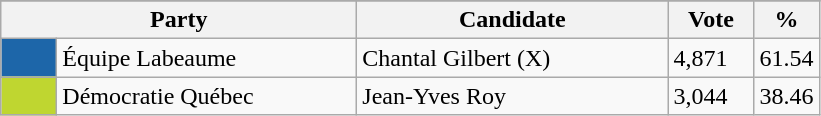<table class="wikitable">
<tr>
</tr>
<tr>
<th bgcolor="#DDDDFF" width="230px" colspan="2">Party</th>
<th bgcolor="#DDDDFF" width="200px">Candidate</th>
<th bgcolor="#DDDDFF" width="50px">Vote</th>
<th bgcolor="#DDDDFF" width="30px">%</th>
</tr>
<tr>
<td bgcolor=#1D66A9 width="30px"> </td>
<td>Équipe Labeaume</td>
<td>Chantal Gilbert (X)</td>
<td>4,871</td>
<td>61.54</td>
</tr>
<tr>
<td bgcolor=#BFD630 width="30px"> </td>
<td>Démocratie Québec</td>
<td>Jean-Yves Roy</td>
<td>3,044</td>
<td>38.46</td>
</tr>
</table>
